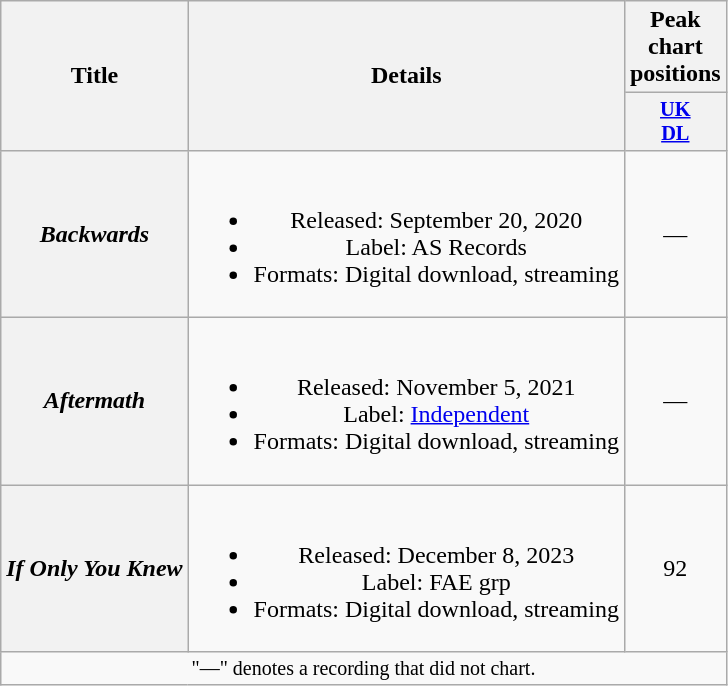<table class="wikitable plainrowheaders" style="text-align:center;">
<tr>
<th rowspan="2">Title</th>
<th rowspan="2">Details</th>
<th>Peak chart positions</th>
</tr>
<tr>
<th scope="col" style="width:3em;font-size:85%;"><a href='#'>UK<br>DL</a><br></th>
</tr>
<tr>
<th scope="row"><em>Backwards</em></th>
<td><br><ul><li>Released: September 20, 2020</li><li>Label: AS Records</li><li>Formats: Digital download, streaming</li></ul></td>
<td>—</td>
</tr>
<tr>
<th scope="row"><em>Aftermath</em></th>
<td><br><ul><li>Released: November 5, 2021</li><li>Label: <a href='#'>Independent</a></li><li>Formats: Digital download, streaming</li></ul></td>
<td>—</td>
</tr>
<tr>
<th scope="row"><em>If Only You Knew</em></th>
<td><br><ul><li>Released: December 8, 2023</li><li>Label: FAE grp</li><li>Formats: Digital download, streaming</li></ul></td>
<td>92</td>
</tr>
<tr>
<td colspan="7" style="font-size:smaller;">"—" denotes a recording that did not chart.</td>
</tr>
</table>
